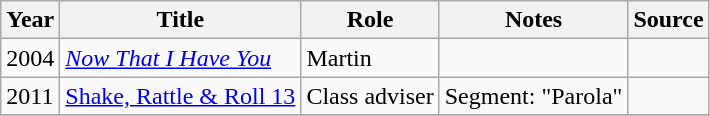<table class="wikitable sortable" >
<tr>
<th>Year</th>
<th>Title</th>
<th>Role</th>
<th class="unsortable">Notes </th>
<th class="unsortable">Source </th>
</tr>
<tr>
<td>2004</td>
<td><em><a href='#'>Now That I Have You</a></td>
<td>Martin</td>
<td></td>
<td></td>
</tr>
<tr>
<td>2011</td>
<td></em><a href='#'>Shake, Rattle & Roll 13</a><strong></td>
<td>Class adviser</td>
<td>Segment: "Parola"</td>
<td></td>
</tr>
<tr>
</tr>
</table>
